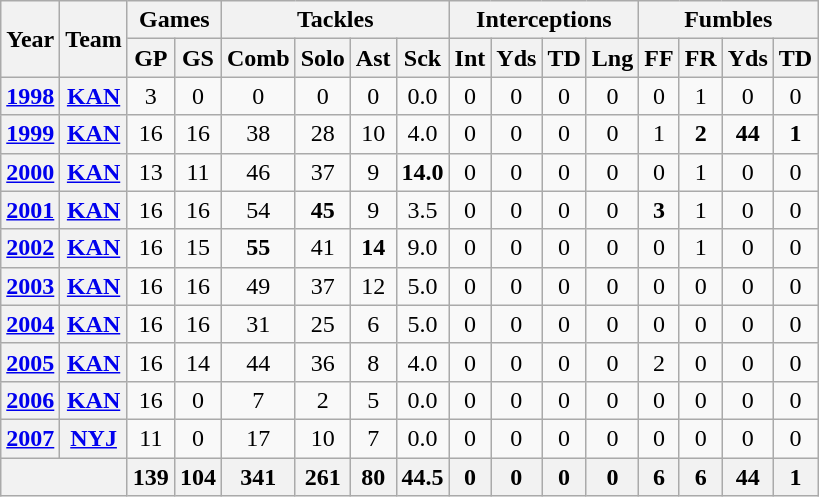<table class="wikitable" style="text-align:center">
<tr>
<th rowspan="2">Year</th>
<th rowspan="2">Team</th>
<th colspan="2">Games</th>
<th colspan="4">Tackles</th>
<th colspan="4">Interceptions</th>
<th colspan="4">Fumbles</th>
</tr>
<tr>
<th>GP</th>
<th>GS</th>
<th>Comb</th>
<th>Solo</th>
<th>Ast</th>
<th>Sck</th>
<th>Int</th>
<th>Yds</th>
<th>TD</th>
<th>Lng</th>
<th>FF</th>
<th>FR</th>
<th>Yds</th>
<th>TD</th>
</tr>
<tr>
<th><a href='#'>1998</a></th>
<th><a href='#'>KAN</a></th>
<td>3</td>
<td>0</td>
<td>0</td>
<td>0</td>
<td>0</td>
<td>0.0</td>
<td>0</td>
<td>0</td>
<td>0</td>
<td>0</td>
<td>0</td>
<td>1</td>
<td>0</td>
<td>0</td>
</tr>
<tr>
<th><a href='#'>1999</a></th>
<th><a href='#'>KAN</a></th>
<td>16</td>
<td>16</td>
<td>38</td>
<td>28</td>
<td>10</td>
<td>4.0</td>
<td>0</td>
<td>0</td>
<td>0</td>
<td>0</td>
<td>1</td>
<td><strong>2</strong></td>
<td><strong>44</strong></td>
<td><strong>1</strong></td>
</tr>
<tr>
<th><a href='#'>2000</a></th>
<th><a href='#'>KAN</a></th>
<td>13</td>
<td>11</td>
<td>46</td>
<td>37</td>
<td>9</td>
<td><strong>14.0</strong></td>
<td>0</td>
<td>0</td>
<td>0</td>
<td>0</td>
<td>0</td>
<td>1</td>
<td>0</td>
<td>0</td>
</tr>
<tr>
<th><a href='#'>2001</a></th>
<th><a href='#'>KAN</a></th>
<td>16</td>
<td>16</td>
<td>54</td>
<td><strong>45</strong></td>
<td>9</td>
<td>3.5</td>
<td>0</td>
<td>0</td>
<td>0</td>
<td>0</td>
<td><strong>3</strong></td>
<td>1</td>
<td>0</td>
<td>0</td>
</tr>
<tr>
<th><a href='#'>2002</a></th>
<th><a href='#'>KAN</a></th>
<td>16</td>
<td>15</td>
<td><strong>55</strong></td>
<td>41</td>
<td><strong>14</strong></td>
<td>9.0</td>
<td>0</td>
<td>0</td>
<td>0</td>
<td>0</td>
<td>0</td>
<td>1</td>
<td>0</td>
<td>0</td>
</tr>
<tr>
<th><a href='#'>2003</a></th>
<th><a href='#'>KAN</a></th>
<td>16</td>
<td>16</td>
<td>49</td>
<td>37</td>
<td>12</td>
<td>5.0</td>
<td>0</td>
<td>0</td>
<td>0</td>
<td>0</td>
<td>0</td>
<td>0</td>
<td>0</td>
<td>0</td>
</tr>
<tr>
<th><a href='#'>2004</a></th>
<th><a href='#'>KAN</a></th>
<td>16</td>
<td>16</td>
<td>31</td>
<td>25</td>
<td>6</td>
<td>5.0</td>
<td>0</td>
<td>0</td>
<td>0</td>
<td>0</td>
<td>0</td>
<td>0</td>
<td>0</td>
<td>0</td>
</tr>
<tr>
<th><a href='#'>2005</a></th>
<th><a href='#'>KAN</a></th>
<td>16</td>
<td>14</td>
<td>44</td>
<td>36</td>
<td>8</td>
<td>4.0</td>
<td>0</td>
<td>0</td>
<td>0</td>
<td>0</td>
<td>2</td>
<td>0</td>
<td>0</td>
<td>0</td>
</tr>
<tr>
<th><a href='#'>2006</a></th>
<th><a href='#'>KAN</a></th>
<td>16</td>
<td>0</td>
<td>7</td>
<td>2</td>
<td>5</td>
<td>0.0</td>
<td>0</td>
<td>0</td>
<td>0</td>
<td>0</td>
<td>0</td>
<td>0</td>
<td>0</td>
<td>0</td>
</tr>
<tr>
<th><a href='#'>2007</a></th>
<th><a href='#'>NYJ</a></th>
<td>11</td>
<td>0</td>
<td>17</td>
<td>10</td>
<td>7</td>
<td>0.0</td>
<td>0</td>
<td>0</td>
<td>0</td>
<td>0</td>
<td>0</td>
<td>0</td>
<td>0</td>
<td>0</td>
</tr>
<tr>
<th colspan="2"></th>
<th>139</th>
<th>104</th>
<th>341</th>
<th>261</th>
<th>80</th>
<th>44.5</th>
<th>0</th>
<th>0</th>
<th>0</th>
<th>0</th>
<th>6</th>
<th>6</th>
<th>44</th>
<th>1</th>
</tr>
</table>
